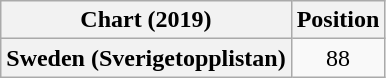<table class="wikitable plainrowheaders" style="text-align:center">
<tr>
<th scope="col">Chart (2019)</th>
<th scope="col">Position</th>
</tr>
<tr>
<th scope="row">Sweden (Sverigetopplistan)</th>
<td>88</td>
</tr>
</table>
